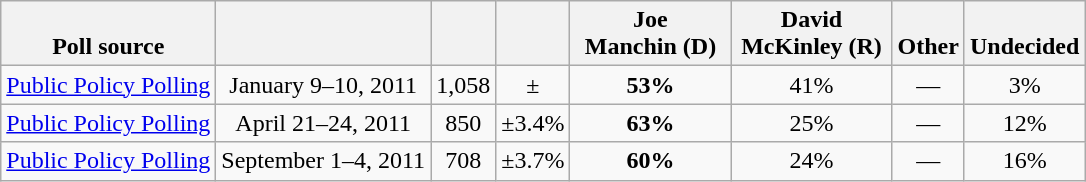<table class="wikitable" style="text-align:center">
<tr valign= bottom>
<th>Poll source</th>
<th></th>
<th></th>
<th></th>
<th style="width:100px;">Joe<br>Manchin (D)</th>
<th style="width:100px;">David<br>McKinley (R)</th>
<th>Other</th>
<th>Undecided</th>
</tr>
<tr>
<td align=left><a href='#'>Public Policy Polling</a></td>
<td>January 9–10, 2011</td>
<td>1,058</td>
<td>±</td>
<td><strong>53%</strong></td>
<td>41%</td>
<td>—</td>
<td>3%</td>
</tr>
<tr>
<td align=left><a href='#'>Public Policy Polling</a></td>
<td>April 21–24, 2011</td>
<td>850</td>
<td>±3.4%</td>
<td><strong>63%</strong></td>
<td>25%</td>
<td>—</td>
<td>12%</td>
</tr>
<tr>
<td align=left><a href='#'>Public Policy Polling</a></td>
<td>September 1–4, 2011</td>
<td>708</td>
<td>±3.7%</td>
<td><strong>60%</strong></td>
<td>24%</td>
<td>—</td>
<td>16%</td>
</tr>
</table>
